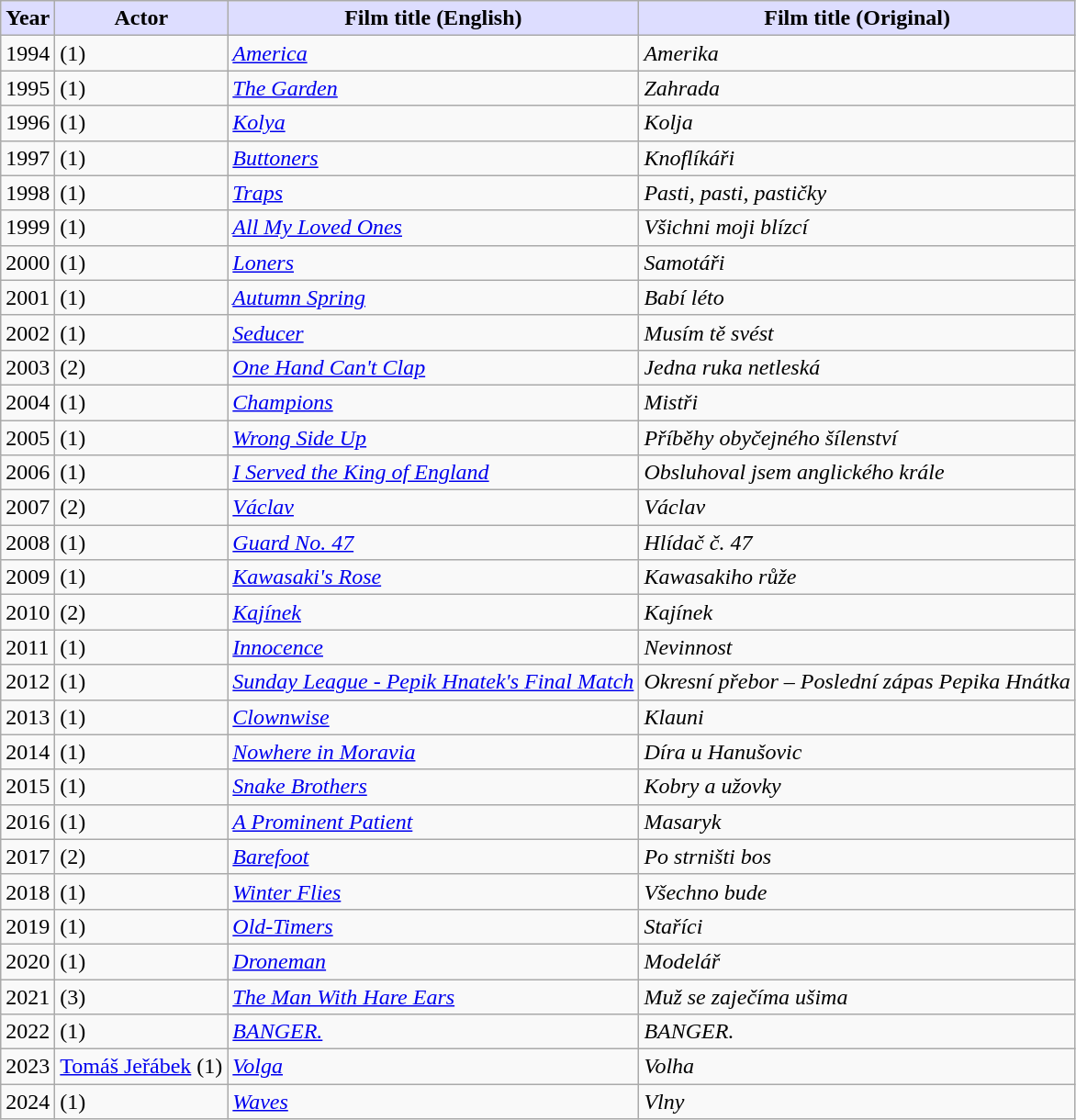<table class="wikitable sortable">
<tr>
<th style="background:#DDDDFF;">Year</th>
<th style="background:#DDDDFF;">Actor</th>
<th style="background:#DDDDFF;">Film title (English)</th>
<th style="background:#DDDDFF;">Film title (Original)</th>
</tr>
<tr>
<td>1994</td>
<td> (1)</td>
<td><em><a href='#'>America</a></em></td>
<td><em>Amerika</em></td>
</tr>
<tr>
<td>1995</td>
<td> (1)</td>
<td><em><a href='#'>The Garden</a></em></td>
<td><em>Zahrada</em></td>
</tr>
<tr>
<td>1996</td>
<td> (1)</td>
<td><em><a href='#'>Kolya</a></em></td>
<td><em>Kolja</em></td>
</tr>
<tr>
<td>1997</td>
<td> (1)</td>
<td><em><a href='#'>Buttoners</a></em></td>
<td><em>Knoflíkáři</em></td>
</tr>
<tr>
<td>1998</td>
<td> (1)</td>
<td><em><a href='#'>Traps</a></em></td>
<td><em>Pasti, pasti, pastičky</em></td>
</tr>
<tr>
<td>1999</td>
<td> (1)</td>
<td><em><a href='#'>All My Loved Ones</a></em></td>
<td><em>Všichni moji blízcí</em></td>
</tr>
<tr>
<td>2000</td>
<td> (1)</td>
<td><em><a href='#'>Loners</a></em></td>
<td><em>Samotáři</em></td>
</tr>
<tr>
<td>2001</td>
<td> (1)</td>
<td><em><a href='#'>Autumn Spring</a></em></td>
<td><em>Babí léto</em></td>
</tr>
<tr>
<td>2002</td>
<td> (1)</td>
<td><em><a href='#'>Seducer</a></em></td>
<td><em>Musím tě svést</em></td>
</tr>
<tr>
<td>2003</td>
<td> (2)</td>
<td><em><a href='#'>One Hand Can't Clap</a></em></td>
<td><em>Jedna ruka netleská</em></td>
</tr>
<tr>
<td>2004</td>
<td> (1)</td>
<td><em><a href='#'>Champions</a></em></td>
<td><em>Mistři</em></td>
</tr>
<tr>
<td>2005</td>
<td> (1)</td>
<td><em><a href='#'>Wrong Side Up</a></em></td>
<td><em>Příběhy obyčejného šílenství</em></td>
</tr>
<tr>
<td>2006</td>
<td> (1)</td>
<td><em><a href='#'>I Served the King of England</a></em></td>
<td><em>Obsluhoval jsem anglického krále</em></td>
</tr>
<tr>
<td>2007</td>
<td> (2)</td>
<td><em><a href='#'>Václav</a></em></td>
<td><em>Václav</em></td>
</tr>
<tr>
<td>2008</td>
<td> (1)</td>
<td><em><a href='#'>Guard No. 47</a></em></td>
<td><em>Hlídač č. 47</em></td>
</tr>
<tr>
<td>2009</td>
<td> (1)</td>
<td><em><a href='#'>Kawasaki's Rose</a></em></td>
<td><em>Kawasakiho růže</em></td>
</tr>
<tr>
<td>2010</td>
<td> (2)</td>
<td><em><a href='#'>Kajínek</a></em></td>
<td><em>Kajínek</em></td>
</tr>
<tr>
<td>2011</td>
<td> (1)</td>
<td><em><a href='#'>Innocence</a></em></td>
<td><em>Nevinnost</em></td>
</tr>
<tr>
<td>2012</td>
<td> (1)</td>
<td><em><a href='#'>Sunday League - Pepik Hnatek's Final Match</a></em></td>
<td><em>Okresní přebor – Poslední zápas Pepika Hnátka</em></td>
</tr>
<tr>
<td>2013</td>
<td> (1)</td>
<td><em><a href='#'>Clownwise</a></em></td>
<td><em>Klauni</em></td>
</tr>
<tr>
<td>2014</td>
<td> (1)</td>
<td><em><a href='#'>Nowhere in Moravia</a></em></td>
<td><em>Díra u Hanušovic</em></td>
</tr>
<tr>
<td>2015</td>
<td> (1)</td>
<td><em><a href='#'>Snake Brothers</a></em></td>
<td><em>Kobry a užovky</em></td>
</tr>
<tr>
<td>2016</td>
<td> (1)</td>
<td><em><a href='#'>A Prominent Patient</a></em></td>
<td><em>Masaryk</em></td>
</tr>
<tr>
<td>2017</td>
<td> (2)</td>
<td><em><a href='#'>Barefoot</a></em></td>
<td><em>Po strništi bos</em></td>
</tr>
<tr>
<td>2018</td>
<td> (1)</td>
<td><em><a href='#'>Winter Flies</a></em></td>
<td><em>Všechno bude</em></td>
</tr>
<tr>
<td>2019</td>
<td> (1)</td>
<td><em><a href='#'>Old-Timers</a></em></td>
<td><em>Staříci</em></td>
</tr>
<tr>
<td>2020</td>
<td> (1)</td>
<td><em><a href='#'>Droneman</a></em></td>
<td><em>Modelář</em></td>
</tr>
<tr>
<td>2021</td>
<td> (3)</td>
<td><em><a href='#'>The Man With Hare Ears</a></em></td>
<td><em>Muž se zaječíma ušima</em></td>
</tr>
<tr>
<td>2022</td>
<td> (1)</td>
<td><em><a href='#'>BANGER.</a></em></td>
<td><em>BANGER.</em></td>
</tr>
<tr>
<td>2023</td>
<td><a href='#'>Tomáš Jeřábek</a> (1)</td>
<td><em><a href='#'>Volga</a></em></td>
<td><em>Volha</em></td>
</tr>
<tr>
<td>2024</td>
<td> (1)</td>
<td><em><a href='#'>Waves</a></em></td>
<td><em>Vlny</em></td>
</tr>
</table>
